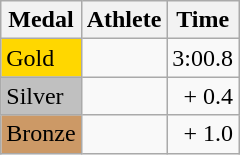<table class="wikitable">
<tr>
<th>Medal</th>
<th>Athlete</th>
<th>Time</th>
</tr>
<tr>
<td bgcolor="gold">Gold</td>
<td></td>
<td align=right>3:00.8</td>
</tr>
<tr>
<td bgcolor="silver">Silver</td>
<td></td>
<td align=right>+ 0.4</td>
</tr>
<tr>
<td bgcolor="CC9966">Bronze</td>
<td></td>
<td align=right>+ 1.0</td>
</tr>
</table>
